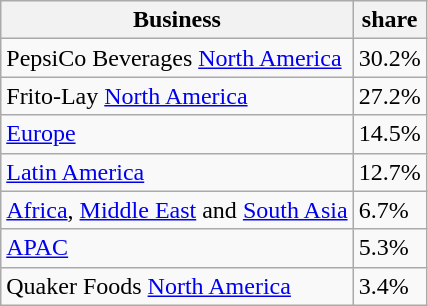<table class="wikitable floatright">
<tr>
<th>Business</th>
<th>share</th>
</tr>
<tr>
<td>PepsiCo Beverages <a href='#'>North America</a></td>
<td>30.2%</td>
</tr>
<tr>
<td>Frito-Lay <a href='#'>North America</a></td>
<td>27.2%</td>
</tr>
<tr>
<td><a href='#'>Europe</a></td>
<td>14.5%</td>
</tr>
<tr>
<td><a href='#'>Latin America</a></td>
<td>12.7%</td>
</tr>
<tr>
<td><a href='#'>Africa</a>, <a href='#'>Middle East</a> and <a href='#'>South Asia</a></td>
<td>6.7%</td>
</tr>
<tr>
<td><a href='#'>APAC</a></td>
<td>5.3%</td>
</tr>
<tr>
<td>Quaker Foods <a href='#'>North America</a></td>
<td>3.4%</td>
</tr>
</table>
